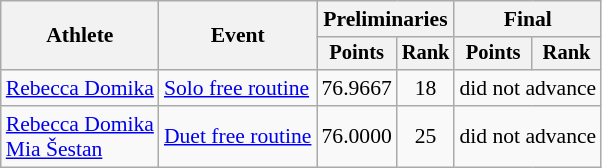<table class=wikitable style="font-size:90%">
<tr>
<th rowspan="2">Athlete</th>
<th rowspan="2">Event</th>
<th colspan="2">Preliminaries</th>
<th colspan="2">Final</th>
</tr>
<tr style="font-size:95%">
<th>Points</th>
<th>Rank</th>
<th>Points</th>
<th>Rank</th>
</tr>
<tr align=center>
<td align=left><a href='#'>Rebecca Domika</a></td>
<td align=left><a href='#'>Solo free routine</a></td>
<td>76.9667</td>
<td>18</td>
<td colspan=2>did not advance</td>
</tr>
<tr align=center>
<td align=left><a href='#'>Rebecca Domika</a><br><a href='#'>Mia Šestan</a></td>
<td align=left><a href='#'>Duet free routine</a></td>
<td>76.0000</td>
<td>25</td>
<td colspan=2>did not advance</td>
</tr>
</table>
